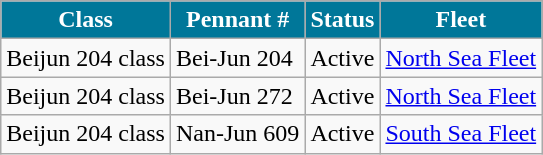<table class="wikitable">
<tr>
<th style="background:#079;color:#fff;">Class</th>
<th style="background:#079;color:#fff;">Pennant #</th>
<th style="background:#079;color:#fff;">Status</th>
<th style="background:#079;color:#fff;">Fleet</th>
</tr>
<tr>
<td>Beijun 204 class</td>
<td>Bei-Jun 204</td>
<td>Active</td>
<td><a href='#'>North Sea Fleet</a></td>
</tr>
<tr>
<td>Beijun 204 class</td>
<td>Bei-Jun 272</td>
<td>Active</td>
<td><a href='#'>North Sea Fleet</a></td>
</tr>
<tr>
<td>Beijun 204 class</td>
<td>Nan-Jun 609</td>
<td>Active</td>
<td><a href='#'>South Sea Fleet</a></td>
</tr>
</table>
